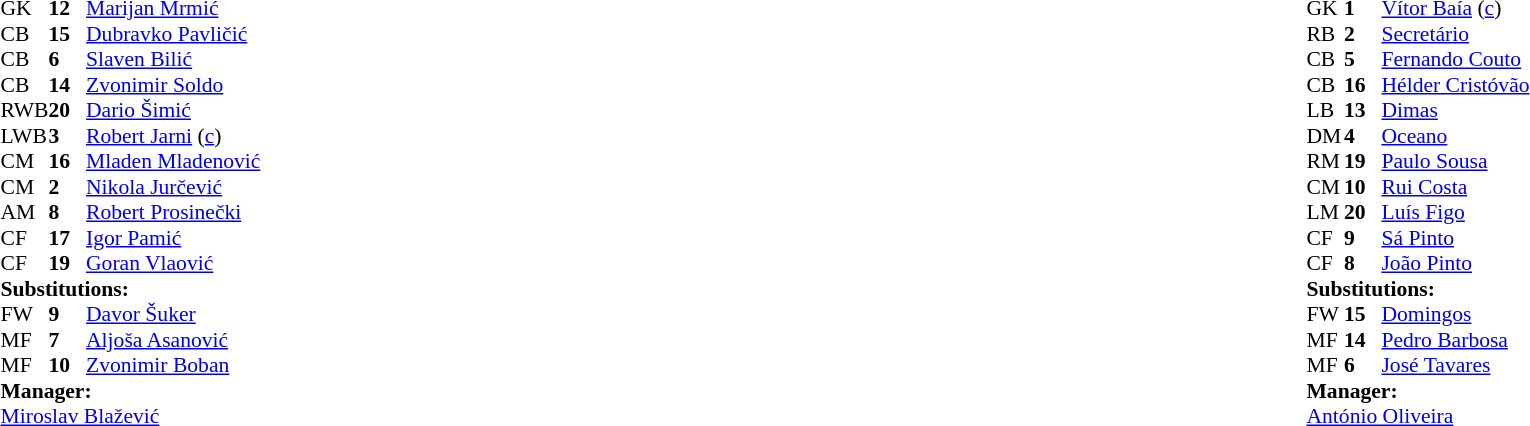<table style="width:100%;">
<tr>
<td style="vertical-align:top; width:40%;"><br><table style="font-size:90%" cellspacing="0" cellpadding="0">
<tr>
<th width="25"></th>
<th width="25"></th>
</tr>
<tr>
<td>GK</td>
<td><strong>12</strong></td>
<td><a href='#'>Marijan Mrmić</a></td>
</tr>
<tr>
<td>CB</td>
<td><strong>15</strong></td>
<td><a href='#'>Dubravko Pavličić</a></td>
<td></td>
</tr>
<tr>
<td>CB</td>
<td><strong>6</strong></td>
<td><a href='#'>Slaven Bilić</a></td>
</tr>
<tr>
<td>CB</td>
<td><strong>14</strong></td>
<td><a href='#'>Zvonimir Soldo</a></td>
</tr>
<tr>
<td>RWB</td>
<td><strong>20</strong></td>
<td><a href='#'>Dario Šimić</a></td>
</tr>
<tr>
<td>LWB</td>
<td><strong>3</strong></td>
<td><a href='#'>Robert Jarni</a> (<a href='#'>c</a>)</td>
<td></td>
</tr>
<tr>
<td>CM</td>
<td><strong>16</strong></td>
<td><a href='#'>Mladen Mladenović</a></td>
<td></td>
<td></td>
</tr>
<tr>
<td>CM</td>
<td><strong>2</strong></td>
<td><a href='#'>Nikola Jurčević</a></td>
</tr>
<tr>
<td>AM</td>
<td><strong>8</strong></td>
<td><a href='#'>Robert Prosinečki</a></td>
<td></td>
<td></td>
</tr>
<tr>
<td>CF</td>
<td><strong>17</strong></td>
<td><a href='#'>Igor Pamić</a></td>
<td></td>
<td></td>
</tr>
<tr>
<td>CF</td>
<td><strong>19</strong></td>
<td><a href='#'>Goran Vlaović</a></td>
</tr>
<tr>
<td colspan=3><strong>Substitutions:</strong></td>
</tr>
<tr>
<td>FW</td>
<td><strong>9</strong></td>
<td><a href='#'>Davor Šuker</a></td>
<td></td>
<td></td>
</tr>
<tr>
<td>MF</td>
<td><strong>7</strong></td>
<td><a href='#'>Aljoša Asanović</a></td>
<td></td>
<td></td>
</tr>
<tr>
<td>MF</td>
<td><strong>10</strong></td>
<td><a href='#'>Zvonimir Boban</a></td>
<td></td>
<td></td>
</tr>
<tr>
<td colspan=3><strong>Manager:</strong></td>
</tr>
<tr>
<td colspan=3><a href='#'>Miroslav Blažević</a></td>
</tr>
</table>
</td>
<td valign="top"></td>
<td style="vertical-align:top; width:50%;"><br><table style="font-size:90%; margin:auto;" cellspacing="0" cellpadding="0">
<tr>
<th width=25></th>
<th width=25></th>
</tr>
<tr>
<td>GK</td>
<td><strong>1</strong></td>
<td><a href='#'>Vítor Baía</a> (<a href='#'>c</a>)</td>
</tr>
<tr>
<td>RB</td>
<td><strong>2</strong></td>
<td><a href='#'>Secretário</a></td>
</tr>
<tr>
<td>CB</td>
<td><strong>5</strong></td>
<td><a href='#'>Fernando Couto</a></td>
</tr>
<tr>
<td>CB</td>
<td><strong>16</strong></td>
<td><a href='#'>Hélder Cristóvão</a></td>
</tr>
<tr>
<td>LB</td>
<td><strong>13</strong></td>
<td><a href='#'>Dimas</a></td>
</tr>
<tr>
<td>DM</td>
<td><strong>4</strong></td>
<td><a href='#'>Oceano</a></td>
</tr>
<tr>
<td>RM</td>
<td><strong>19</strong></td>
<td><a href='#'>Paulo Sousa</a></td>
<td></td>
<td></td>
</tr>
<tr>
<td>CM</td>
<td><strong>10</strong></td>
<td><a href='#'>Rui Costa</a></td>
<td></td>
<td></td>
</tr>
<tr>
<td>LM</td>
<td><strong>20</strong></td>
<td><a href='#'>Luís Figo</a></td>
</tr>
<tr>
<td>CF</td>
<td><strong>9</strong></td>
<td><a href='#'>Sá Pinto</a></td>
<td></td>
<td></td>
</tr>
<tr>
<td>CF</td>
<td><strong>8</strong></td>
<td><a href='#'>João Pinto</a></td>
</tr>
<tr>
<td colspan=3><strong>Substitutions:</strong></td>
</tr>
<tr>
<td>FW</td>
<td><strong>15</strong></td>
<td><a href='#'>Domingos</a></td>
<td></td>
<td></td>
</tr>
<tr>
<td>MF</td>
<td><strong>14</strong></td>
<td><a href='#'>Pedro Barbosa</a></td>
<td></td>
<td></td>
</tr>
<tr>
<td>MF</td>
<td><strong>6</strong></td>
<td><a href='#'>José Tavares</a></td>
<td></td>
<td></td>
</tr>
<tr>
<td colspan=3><strong>Manager:</strong></td>
</tr>
<tr>
<td colspan=3><a href='#'>António Oliveira</a></td>
</tr>
</table>
</td>
</tr>
</table>
